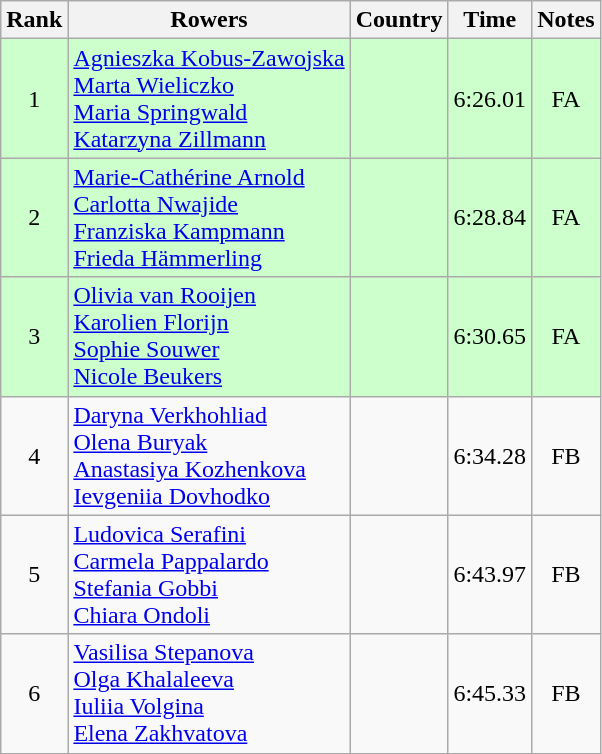<table class="wikitable" style="text-align:center">
<tr>
<th>Rank</th>
<th>Rowers</th>
<th>Country</th>
<th>Time</th>
<th>Notes</th>
</tr>
<tr bgcolor=ccffcc>
<td>1</td>
<td align="left"><a href='#'>Agnieszka Kobus-Zawojska</a><br><a href='#'>Marta Wieliczko</a><br><a href='#'>Maria Springwald</a><br><a href='#'>Katarzyna Zillmann</a></td>
<td align="left"></td>
<td>6:26.01</td>
<td>FA</td>
</tr>
<tr bgcolor=ccffcc>
<td>2</td>
<td align="left"><a href='#'>Marie-Cathérine Arnold</a><br><a href='#'>Carlotta Nwajide</a><br><a href='#'>Franziska Kampmann</a><br><a href='#'>Frieda Hämmerling</a></td>
<td align="left"></td>
<td>6:28.84</td>
<td>FA</td>
</tr>
<tr bgcolor=ccffcc>
<td>3</td>
<td align="left"><a href='#'>Olivia van Rooijen</a><br><a href='#'>Karolien Florijn</a><br><a href='#'>Sophie Souwer</a><br><a href='#'>Nicole Beukers</a></td>
<td align="left"></td>
<td>6:30.65</td>
<td>FA</td>
</tr>
<tr>
<td>4</td>
<td align="left"><a href='#'>Daryna Verkhohliad</a><br><a href='#'>Olena Buryak</a><br><a href='#'>Anastasiya Kozhenkova</a><br><a href='#'>Ievgeniia Dovhodko</a></td>
<td align="left"></td>
<td>6:34.28</td>
<td>FB</td>
</tr>
<tr>
<td>5</td>
<td align="left"><a href='#'>Ludovica Serafini</a><br><a href='#'>Carmela Pappalardo</a><br><a href='#'>Stefania Gobbi</a><br><a href='#'>Chiara Ondoli</a></td>
<td align="left"></td>
<td>6:43.97</td>
<td>FB</td>
</tr>
<tr>
<td>6</td>
<td align="left"><a href='#'>Vasilisa Stepanova</a><br><a href='#'>Olga Khalaleeva</a><br><a href='#'>Iuliia Volgina</a><br><a href='#'>Elena Zakhvatova</a></td>
<td align="left"></td>
<td>6:45.33</td>
<td>FB</td>
</tr>
</table>
